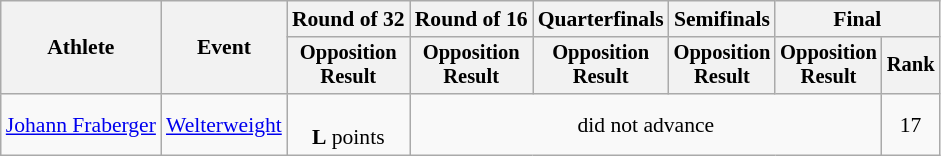<table class=wikitable style=font-size:90%;text-align:center>
<tr>
<th rowspan=2>Athlete</th>
<th rowspan=2>Event</th>
<th>Round of 32</th>
<th>Round of 16</th>
<th>Quarterfinals</th>
<th>Semifinals</th>
<th colspan=2>Final</th>
</tr>
<tr style=font-size:95%>
<th>Opposition<br>Result</th>
<th>Opposition<br>Result</th>
<th>Opposition<br>Result</th>
<th>Opposition<br>Result</th>
<th>Opposition<br>Result</th>
<th>Rank</th>
</tr>
<tr>
<td align=left><a href='#'>Johann Fraberger</a></td>
<td align=left><a href='#'>Welterweight</a></td>
<td><br><strong>L</strong> points</td>
<td colspan=4>did not advance</td>
<td>17</td>
</tr>
</table>
